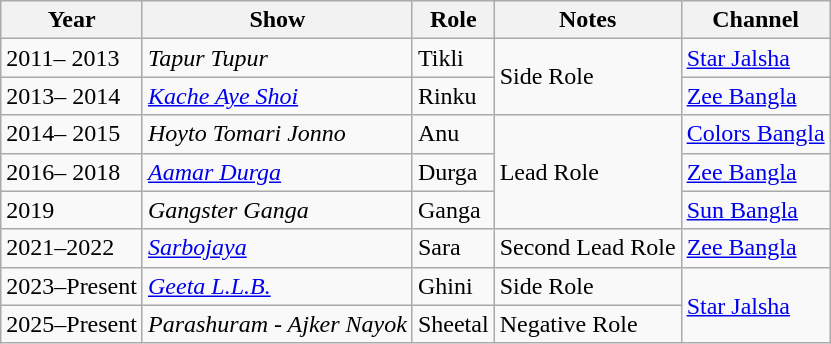<table class="wikitable">
<tr>
<th>Year</th>
<th>Show</th>
<th>Role</th>
<th>Notes</th>
<th>Channel</th>
</tr>
<tr>
<td>2011– 2013</td>
<td><em>Tapur Tupur</em></td>
<td>Tikli</td>
<td rowspan="2">Side Role</td>
<td><a href='#'>Star Jalsha</a></td>
</tr>
<tr>
<td>2013– 2014</td>
<td><em><a href='#'>Kache Aye Shoi</a></em></td>
<td>Rinku</td>
<td><a href='#'>Zee Bangla</a></td>
</tr>
<tr>
<td>2014– 2015</td>
<td><em>Hoyto Tomari Jonno</em></td>
<td>Anu</td>
<td rowspan="3">Lead Role</td>
<td><a href='#'>Colors Bangla</a></td>
</tr>
<tr>
<td>2016– 2018</td>
<td><em><a href='#'>Aamar Durga</a></em></td>
<td>Durga </td>
<td><a href='#'>Zee Bangla</a></td>
</tr>
<tr>
<td>2019</td>
<td><em>Gangster Ganga</em></td>
<td>Ganga</td>
<td><a href='#'>Sun Bangla</a></td>
</tr>
<tr>
<td>2021–2022</td>
<td><em><a href='#'>Sarbojaya</a></em></td>
<td>Sara</td>
<td>Second Lead Role</td>
<td><a href='#'>Zee Bangla</a></td>
</tr>
<tr>
<td>2023–Present</td>
<td><em><a href='#'>Geeta L.L.B.</a></em></td>
<td>Ghini</td>
<td>Side Role</td>
<td rowspan="2"><a href='#'>Star Jalsha</a></td>
</tr>
<tr>
<td>2025–Present</td>
<td><em>Parashuram - Ajker Nayok</em></td>
<td>Sheetal</td>
<td>Negative Role</td>
</tr>
</table>
